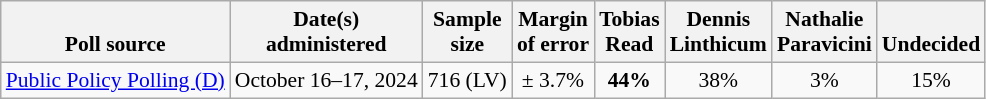<table class="wikitable sortable mw-datatable" style="font-size:90%;text-align:center;line-height:17px">
<tr valign=bottom>
<th>Poll source</th>
<th>Date(s)<br>administered</th>
<th>Sample<br>size</th>
<th>Margin<br>of error</th>
<th class="unsortable">Tobias<br>Read<br></th>
<th class="unsortable">Dennis<br>Linthicum<br></th>
<th class="unsortable">Nathalie<br>Paravicini<br></th>
<th class="unsortable">Undecided</th>
</tr>
<tr>
<td style="text-align:left;"><a href='#'>Public Policy Polling (D)</a></td>
<td data-sort-value="2024-10-17">October 16–17, 2024</td>
<td>716 (LV)</td>
<td>± 3.7%</td>
<td><strong>44%</strong></td>
<td>38%</td>
<td>3%</td>
<td>15%</td>
</tr>
</table>
